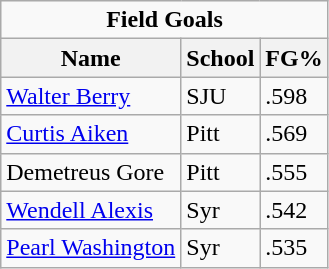<table class="wikitable">
<tr>
<td colspan=3 style="text-align:center;"><strong>Field Goals</strong></td>
</tr>
<tr>
<th>Name</th>
<th>School</th>
<th>FG%</th>
</tr>
<tr>
<td><a href='#'>Walter Berry</a></td>
<td>SJU</td>
<td>.598</td>
</tr>
<tr>
<td><a href='#'>Curtis Aiken</a></td>
<td>Pitt</td>
<td>.569</td>
</tr>
<tr>
<td>Demetreus Gore</td>
<td>Pitt</td>
<td>.555</td>
</tr>
<tr>
<td><a href='#'>Wendell Alexis</a></td>
<td>Syr</td>
<td>.542</td>
</tr>
<tr>
<td><a href='#'>Pearl Washington</a></td>
<td>Syr</td>
<td>.535</td>
</tr>
</table>
